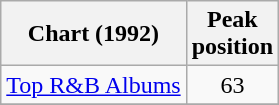<table class="wikitable sortable">
<tr>
<th>Chart (1992)</th>
<th>Peak<br>position</th>
</tr>
<tr>
<td><a href='#'>Top R&B Albums</a></td>
<td align="center">63</td>
</tr>
<tr>
</tr>
</table>
